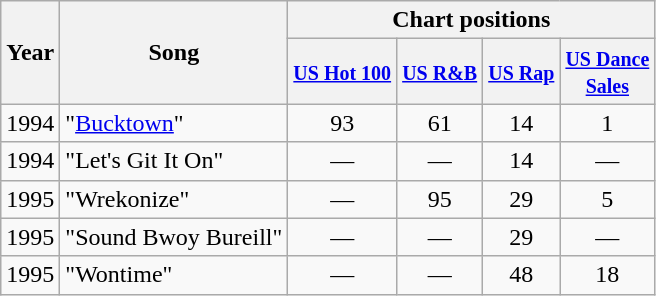<table class="wikitable">
<tr>
<th rowspan="2">Year</th>
<th rowspan="2">Song</th>
<th colspan="4">Chart positions</th>
</tr>
<tr>
<th><small><a href='#'>US Hot 100</a></small></th>
<th><small><a href='#'>US R&B</a></small></th>
<th><small><a href='#'>US Rap</a></small></th>
<th><small><a href='#'>US Dance<br>Sales</a></small></th>
</tr>
<tr>
<td>1994</td>
<td>"<a href='#'>Bucktown</a>"</td>
<td align=center>93</td>
<td align=center>61</td>
<td align=center>14</td>
<td align=center>1</td>
</tr>
<tr>
<td>1994</td>
<td>"Let's Git It On"</td>
<td align=center>—</td>
<td align=center>—</td>
<td align=center>14</td>
<td align=center>—</td>
</tr>
<tr>
<td>1995</td>
<td>"Wrekonize"</td>
<td align=center>—</td>
<td align=center>95</td>
<td align=center>29</td>
<td align=center>5</td>
</tr>
<tr>
<td>1995</td>
<td>"Sound Bwoy Bureill"</td>
<td align=center>—</td>
<td align=center>—</td>
<td align=center>29</td>
<td align=center>—</td>
</tr>
<tr>
<td>1995</td>
<td>"Wontime"</td>
<td align=center>—</td>
<td align=center>—</td>
<td align=center>48</td>
<td align=center>18</td>
</tr>
</table>
